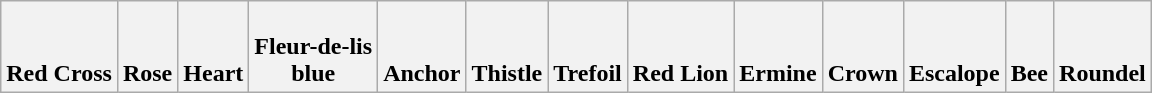<table class="wikitable">
<tr>
<th><br><br>Red Cross</th>
<th><br><br>Rose</th>
<th><br><br>Heart</th>
<th><br>Fleur-de-lis<br>blue</th>
<th><br><br>Anchor</th>
<th><br><br>Thistle</th>
<th><br><br>Trefoil</th>
<th><br><br>Red Lion</th>
<th><br><br>Ermine</th>
<th><br><br>Crown</th>
<th><br><br>Escalope</th>
<th><br><br>Bee</th>
<th><br><br>Roundel</th>
</tr>
</table>
